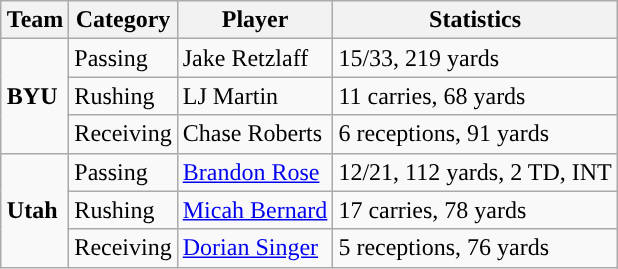<table class="wikitable" style="float: right;">
<tr>
<th>Team</th>
<th>Category</th>
<th>Player</th>
<th>Statistics</th>
</tr>
<tr>
<td rowspan=3><strong>BYU</strong></td>
<td>Passing</td>
<td>Jake Retzlaff</td>
<td>15/33, 219 yards</td>
</tr>
<tr>
<td>Rushing</td>
<td>LJ Martin</td>
<td>11 carries, 68 yards</td>
</tr>
<tr>
<td>Receiving</td>
<td>Chase Roberts</td>
<td>6 receptions, 91 yards</td>
</tr>
<tr>
<td rowspan=3><strong>Utah</strong></td>
<td>Passing</td>
<td><a href='#'>Brandon Rose</a></td>
<td>12/21, 112 yards, 2 TD, INT</td>
</tr>
<tr>
<td>Rushing</td>
<td><a href='#'>Micah Bernard</a></td>
<td>17 carries, 78 yards</td>
</tr>
<tr>
<td>Receiving</td>
<td><a href='#'>Dorian Singer</a></td>
<td>5 receptions, 76 yards</td>
</tr>
</table>
